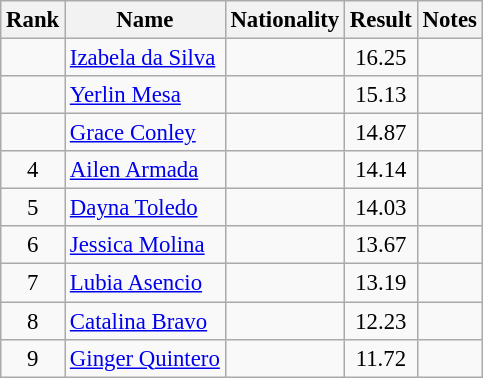<table class="wikitable sortable" style="text-align:center;font-size:95%">
<tr>
<th>Rank</th>
<th>Name</th>
<th>Nationality</th>
<th>Result</th>
<th>Notes</th>
</tr>
<tr>
<td></td>
<td align=left><a href='#'>Izabela da Silva</a></td>
<td align=left></td>
<td>16.25</td>
<td></td>
</tr>
<tr>
<td></td>
<td align=left><a href='#'>Yerlin Mesa</a></td>
<td align=left></td>
<td>15.13</td>
<td></td>
</tr>
<tr>
<td></td>
<td align=left><a href='#'>Grace Conley</a></td>
<td align=left></td>
<td>14.87</td>
<td></td>
</tr>
<tr>
<td>4</td>
<td align=left><a href='#'>Ailen Armada</a></td>
<td align=left></td>
<td>14.14</td>
<td></td>
</tr>
<tr>
<td>5</td>
<td align=left><a href='#'>Dayna Toledo</a></td>
<td align=left></td>
<td>14.03</td>
<td></td>
</tr>
<tr>
<td>6</td>
<td align=left><a href='#'>Jessica Molina</a></td>
<td align=left></td>
<td>13.67</td>
<td></td>
</tr>
<tr>
<td>7</td>
<td align=left><a href='#'>Lubia Asencio</a></td>
<td align=left></td>
<td>13.19</td>
<td></td>
</tr>
<tr>
<td>8</td>
<td align=left><a href='#'>Catalina Bravo</a></td>
<td align=left></td>
<td>12.23</td>
<td></td>
</tr>
<tr>
<td>9</td>
<td align=left><a href='#'>Ginger Quintero</a></td>
<td align=left></td>
<td>11.72</td>
<td></td>
</tr>
</table>
